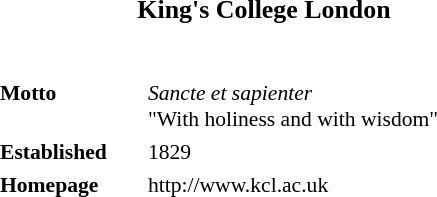<table class="toccolours" style="float: right; margin-left: 1em; width: 25em; font-size: 90%;" cellspacing="3">
<tr>
<td colspan="2" style="font-weight: bold; text-align: center; font-size: larger;"><strong>King's College London</strong></td>
</tr>
<tr>
<td colspan="2" style="padding: 1em 0; text-align:center;"></td>
</tr>
<tr style="vertical-align:top;">
<td style="font-weight:bold">Motto</td>
<td><em>Sancte et sapienter</em><br>"With holiness and with wisdom"</td>
</tr>
<tr style="vertical-align:top;">
<td style="font-weight:bold">Established</td>
<td>1829</td>
</tr>
<tr style="vertical-align:top;">
<td style="font-weight:bold">Homepage</td>
<td>http://www.kcl.ac.uk</td>
</tr>
</table>
